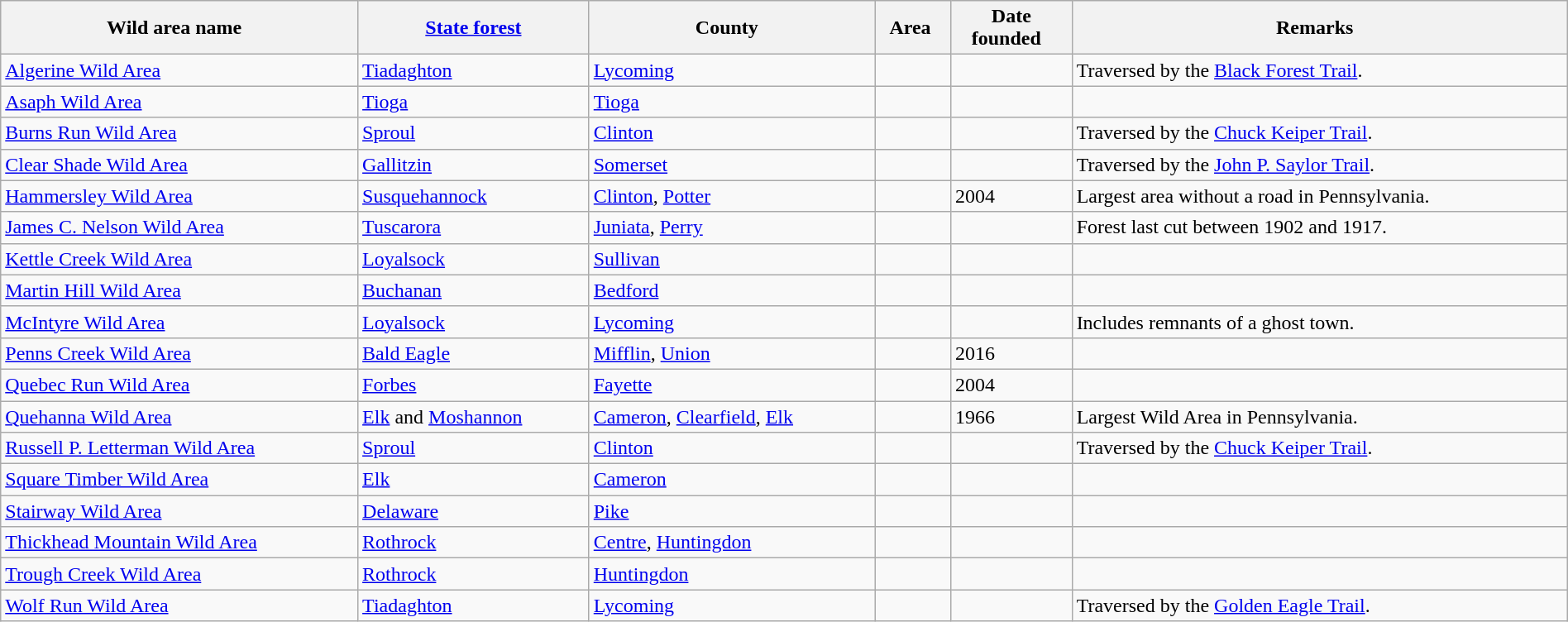<table class="wikitable sortable" style="width:100%">
<tr>
<th width="*">Wild area name  </th>
<th width="*"><a href='#'>State forest</a></th>
<th width="*">County  </th>
<th width="*">Area </th>
<th width="*">Date <br>founded  <br></th>
<th width="*" class="unsortable">Remarks  <br></th>
</tr>
<tr ->
<td><a href='#'>Algerine Wild Area</a></td>
<td><a href='#'>Tiadaghton</a></td>
<td><a href='#'>Lycoming</a></td>
<td></td>
<td></td>
<td>Traversed by the <a href='#'>Black Forest Trail</a>.</td>
</tr>
<tr ->
<td><a href='#'>Asaph Wild Area</a></td>
<td><a href='#'>Tioga</a></td>
<td><a href='#'>Tioga</a></td>
<td></td>
<td></td>
<td></td>
</tr>
<tr ->
<td><a href='#'>Burns Run Wild Area</a></td>
<td><a href='#'>Sproul</a></td>
<td><a href='#'>Clinton</a></td>
<td></td>
<td></td>
<td>Traversed by the <a href='#'>Chuck Keiper Trail</a>.</td>
</tr>
<tr ->
<td><a href='#'>Clear Shade Wild Area</a></td>
<td><a href='#'>Gallitzin</a></td>
<td><a href='#'>Somerset</a></td>
<td></td>
<td></td>
<td>Traversed by the <a href='#'>John P. Saylor Trail</a>.</td>
</tr>
<tr ->
<td><a href='#'>Hammersley Wild Area</a></td>
<td><a href='#'>Susquehannock</a></td>
<td><a href='#'>Clinton</a>, <a href='#'>Potter</a></td>
<td></td>
<td>2004</td>
<td>Largest area without a road in Pennsylvania.</td>
</tr>
<tr ->
<td><a href='#'>James C. Nelson Wild Area</a></td>
<td><a href='#'>Tuscarora</a></td>
<td><a href='#'>Juniata</a>, <a href='#'>Perry</a></td>
<td></td>
<td></td>
<td>Forest last cut between 1902 and 1917.</td>
</tr>
<tr ->
<td><a href='#'>Kettle Creek Wild Area</a></td>
<td><a href='#'>Loyalsock</a></td>
<td><a href='#'>Sullivan</a></td>
<td></td>
<td></td>
<td></td>
</tr>
<tr ->
<td><a href='#'>Martin Hill Wild Area</a></td>
<td><a href='#'>Buchanan</a></td>
<td><a href='#'>Bedford</a></td>
<td></td>
<td></td>
<td></td>
</tr>
<tr ->
<td><a href='#'>McIntyre Wild Area</a></td>
<td><a href='#'>Loyalsock</a></td>
<td><a href='#'>Lycoming</a></td>
<td></td>
<td></td>
<td>Includes remnants of a ghost town.</td>
</tr>
<tr ->
<td><a href='#'>Penns Creek Wild Area</a></td>
<td><a href='#'>Bald Eagle</a></td>
<td><a href='#'>Mifflin</a>, <a href='#'>Union</a></td>
<td></td>
<td>2016</td>
<td></td>
</tr>
<tr ->
<td><a href='#'>Quebec Run Wild Area</a></td>
<td><a href='#'>Forbes</a></td>
<td><a href='#'>Fayette</a></td>
<td></td>
<td>2004</td>
<td></td>
</tr>
<tr ->
<td><a href='#'>Quehanna Wild Area</a></td>
<td><a href='#'>Elk</a> and <a href='#'>Moshannon</a></td>
<td><a href='#'>Cameron</a>, <a href='#'>Clearfield</a>, <a href='#'>Elk</a></td>
<td></td>
<td>1966</td>
<td>Largest Wild Area in Pennsylvania.</td>
</tr>
<tr ->
<td><a href='#'>Russell P. Letterman Wild Area</a></td>
<td><a href='#'>Sproul</a></td>
<td><a href='#'>Clinton</a></td>
<td></td>
<td></td>
<td>Traversed by the <a href='#'>Chuck Keiper Trail</a>.</td>
</tr>
<tr ->
<td><a href='#'>Square Timber Wild Area</a></td>
<td><a href='#'>Elk</a></td>
<td><a href='#'>Cameron</a></td>
<td></td>
<td></td>
<td></td>
</tr>
<tr ->
<td><a href='#'>Stairway Wild Area</a></td>
<td><a href='#'>Delaware</a></td>
<td><a href='#'>Pike</a></td>
<td></td>
<td></td>
<td></td>
</tr>
<tr ->
<td><a href='#'>Thickhead Mountain Wild Area</a></td>
<td><a href='#'>Rothrock</a></td>
<td><a href='#'>Centre</a>, <a href='#'>Huntingdon</a></td>
<td></td>
<td></td>
<td></td>
</tr>
<tr ->
<td><a href='#'>Trough Creek Wild Area</a></td>
<td><a href='#'>Rothrock</a></td>
<td><a href='#'>Huntingdon</a></td>
<td></td>
<td></td>
<td></td>
</tr>
<tr ->
<td><a href='#'>Wolf Run Wild Area</a></td>
<td><a href='#'>Tiadaghton</a></td>
<td><a href='#'>Lycoming</a></td>
<td></td>
<td></td>
<td>Traversed by the <a href='#'>Golden Eagle Trail</a>.</td>
</tr>
</table>
